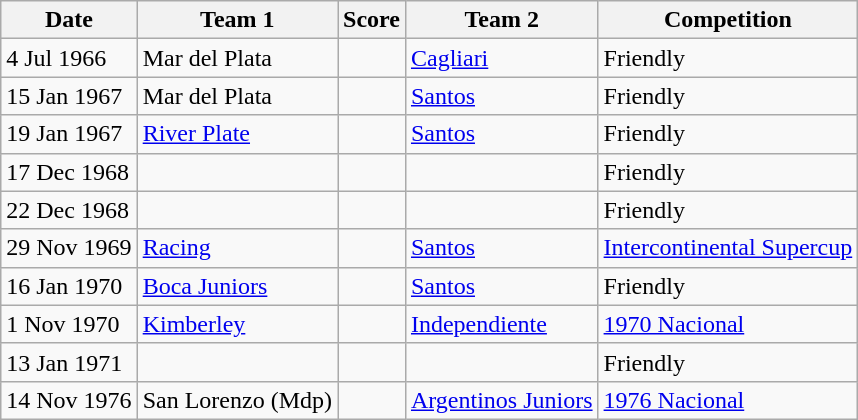<table class= "wikitable sortable">
<tr>
<th>Date</th>
<th>Team 1</th>
<th>Score</th>
<th>Team 2</th>
<th>Competition</th>
</tr>
<tr>
<td>4 Jul 1966</td>
<td> Mar del Plata</td>
<td></td>
<td> <a href='#'>Cagliari</a></td>
<td>Friendly</td>
</tr>
<tr>
<td>15 Jan 1967</td>
<td> Mar del Plata</td>
<td></td>
<td> <a href='#'>Santos</a></td>
<td>Friendly</td>
</tr>
<tr>
<td>19 Jan 1967</td>
<td> <a href='#'>River Plate</a></td>
<td></td>
<td> <a href='#'>Santos</a></td>
<td>Friendly</td>
</tr>
<tr>
<td>17 Dec 1968</td>
<td></td>
<td></td>
<td></td>
<td>Friendly</td>
</tr>
<tr>
<td>22 Dec 1968</td>
<td></td>
<td></td>
<td></td>
<td>Friendly</td>
</tr>
<tr>
<td>29 Nov 1969</td>
<td> <a href='#'>Racing</a></td>
<td></td>
<td> <a href='#'>Santos</a></td>
<td><a href='#'>Intercontinental Supercup</a></td>
</tr>
<tr>
<td>16 Jan 1970</td>
<td> <a href='#'>Boca Juniors</a></td>
<td></td>
<td> <a href='#'>Santos</a></td>
<td>Friendly</td>
</tr>
<tr>
<td>1 Nov 1970</td>
<td> <a href='#'>Kimberley</a></td>
<td></td>
<td>  <a href='#'>Independiente</a></td>
<td><a href='#'>1970 Nacional</a></td>
</tr>
<tr>
<td>13 Jan 1971</td>
<td></td>
<td></td>
<td></td>
<td>Friendly</td>
</tr>
<tr>
<td>14 Nov 1976</td>
<td> San Lorenzo (Mdp)</td>
<td></td>
<td> <a href='#'>Argentinos Juniors</a></td>
<td><a href='#'>1976 Nacional</a> </td>
</tr>
</table>
